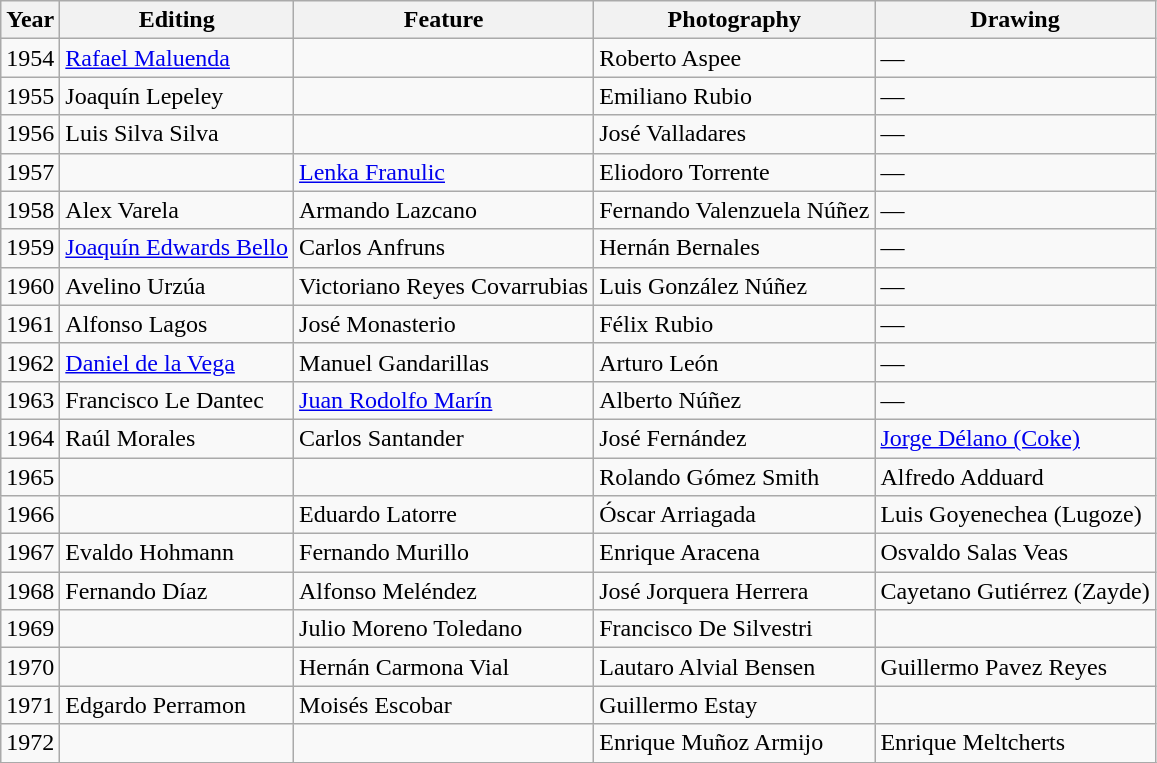<table class="wikitable">
<tr>
<th>Year</th>
<th>Editing</th>
<th>Feature</th>
<th>Photography</th>
<th>Drawing</th>
</tr>
<tr>
<td>1954</td>
<td><a href='#'>Rafael Maluenda</a></td>
<td></td>
<td>Roberto Aspee</td>
<td>—</td>
</tr>
<tr>
<td>1955</td>
<td>Joaquín Lepeley</td>
<td></td>
<td>Emiliano Rubio</td>
<td>—</td>
</tr>
<tr>
<td>1956</td>
<td>Luis Silva Silva</td>
<td></td>
<td>José Valladares</td>
<td>—</td>
</tr>
<tr>
<td>1957</td>
<td></td>
<td><a href='#'>Lenka Franulic</a></td>
<td>Eliodoro Torrente</td>
<td>—</td>
</tr>
<tr>
<td>1958</td>
<td>Alex Varela</td>
<td>Armando Lazcano</td>
<td>Fernando Valenzuela Núñez</td>
<td>—</td>
</tr>
<tr>
<td>1959</td>
<td><a href='#'>Joaquín Edwards Bello</a></td>
<td>Carlos Anfruns</td>
<td>Hernán Bernales</td>
<td>—</td>
</tr>
<tr>
<td>1960</td>
<td>Avelino Urzúa</td>
<td>Victoriano Reyes Covarrubias</td>
<td>Luis González Núñez</td>
<td>—</td>
</tr>
<tr>
<td>1961</td>
<td>Alfonso Lagos</td>
<td>José Monasterio</td>
<td>Félix Rubio</td>
<td>—</td>
</tr>
<tr>
<td>1962</td>
<td><a href='#'>Daniel de la Vega</a></td>
<td>Manuel Gandarillas</td>
<td>Arturo León</td>
<td>—</td>
</tr>
<tr>
<td>1963</td>
<td>Francisco Le Dantec</td>
<td><a href='#'>Juan Rodolfo Marín</a></td>
<td>Alberto Núñez</td>
<td>—</td>
</tr>
<tr>
<td>1964</td>
<td>Raúl Morales</td>
<td>Carlos Santander</td>
<td>José Fernández</td>
<td><a href='#'>Jorge Délano (Coke)</a></td>
</tr>
<tr>
<td>1965</td>
<td></td>
<td></td>
<td>Rolando Gómez Smith</td>
<td>Alfredo Adduard</td>
</tr>
<tr>
<td>1966</td>
<td></td>
<td>Eduardo Latorre</td>
<td>Óscar Arriagada</td>
<td>Luis Goyenechea (Lugoze)</td>
</tr>
<tr>
<td>1967</td>
<td>Evaldo Hohmann</td>
<td>Fernando Murillo</td>
<td>Enrique Aracena</td>
<td>Osvaldo Salas Veas</td>
</tr>
<tr>
<td>1968</td>
<td>Fernando Díaz</td>
<td>Alfonso Meléndez</td>
<td>José Jorquera Herrera</td>
<td>Cayetano Gutiérrez (Zayde)</td>
</tr>
<tr>
<td>1969</td>
<td></td>
<td>Julio Moreno Toledano</td>
<td>Francisco De Silvestri</td>
<td></td>
</tr>
<tr>
<td>1970</td>
<td></td>
<td>Hernán Carmona Vial</td>
<td>Lautaro Alvial Bensen</td>
<td>Guillermo Pavez Reyes</td>
</tr>
<tr>
<td>1971</td>
<td>Edgardo Perramon</td>
<td>Moisés Escobar</td>
<td>Guillermo Estay</td>
<td></td>
</tr>
<tr>
<td>1972</td>
<td></td>
<td></td>
<td>Enrique Muñoz Armijo</td>
<td>Enrique Meltcherts</td>
</tr>
<tr>
</tr>
</table>
